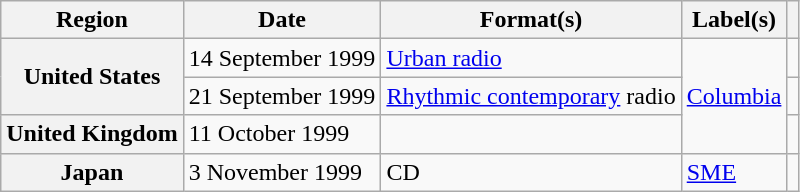<table class="wikitable plainrowheaders">
<tr>
<th scope="col">Region</th>
<th scope="col">Date</th>
<th scope="col">Format(s)</th>
<th scope="col">Label(s)</th>
<th scope="col"></th>
</tr>
<tr>
<th scope="row" rowspan="2">United States</th>
<td>14 September 1999</td>
<td><a href='#'>Urban radio</a></td>
<td rowspan="3"><a href='#'>Columbia</a></td>
<td></td>
</tr>
<tr>
<td>21 September 1999</td>
<td><a href='#'>Rhythmic contemporary</a> radio</td>
<td></td>
</tr>
<tr>
<th scope="row">United Kingdom</th>
<td>11 October 1999</td>
<td></td>
<td></td>
</tr>
<tr>
<th scope="row">Japan</th>
<td>3 November 1999</td>
<td>CD</td>
<td><a href='#'>SME</a></td>
<td></td>
</tr>
</table>
